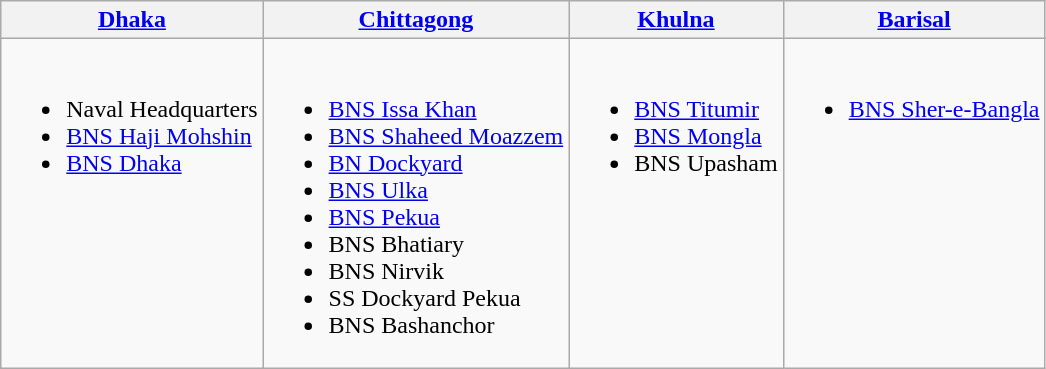<table class=wikitable>
<tr>
<th><a href='#'>Dhaka</a></th>
<th><a href='#'>Chittagong</a></th>
<th><a href='#'>Khulna</a></th>
<th><a href='#'>Barisal</a></th>
</tr>
<tr valign=top>
<td><br><ul><li>Naval Headquarters</li><li><a href='#'>BNS Haji Mohshin</a></li><li><a href='#'>BNS Dhaka</a></li></ul></td>
<td><br><ul><li><a href='#'>BNS Issa Khan</a></li><li><a href='#'>BNS Shaheed Moazzem</a></li><li><a href='#'>BN Dockyard</a></li><li><a href='#'>BNS Ulka</a></li><li><a href='#'>BNS Pekua</a></li><li>BNS Bhatiary</li><li>BNS Nirvik</li><li>SS Dockyard Pekua</li><li>BNS Bashanchor</li></ul></td>
<td><br><ul><li><a href='#'>BNS Titumir</a></li><li><a href='#'>BNS Mongla</a></li><li>BNS Upasham</li></ul></td>
<td><br><ul><li><a href='#'>BNS Sher-e-Bangla</a></li></ul></td>
</tr>
</table>
